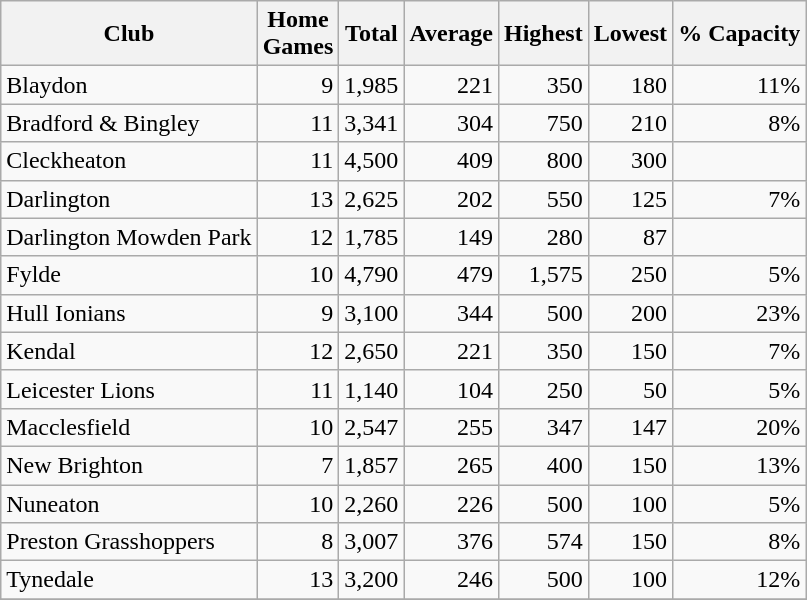<table class="wikitable sortable" style="text-align:right">
<tr>
<th>Club</th>
<th>Home<br>Games</th>
<th>Total</th>
<th>Average</th>
<th>Highest</th>
<th>Lowest</th>
<th>% Capacity</th>
</tr>
<tr>
<td style="text-align:left">Blaydon</td>
<td>9</td>
<td>1,985</td>
<td>221</td>
<td>350</td>
<td>180</td>
<td>11%</td>
</tr>
<tr>
<td style="text-align:left">Bradford & Bingley</td>
<td>11</td>
<td>3,341</td>
<td>304</td>
<td>750</td>
<td>210</td>
<td>8%</td>
</tr>
<tr>
<td style="text-align:left">Cleckheaton</td>
<td>11</td>
<td>4,500</td>
<td>409</td>
<td>800</td>
<td>300</td>
<td></td>
</tr>
<tr>
<td style="text-align:left">Darlington</td>
<td>13</td>
<td>2,625</td>
<td>202</td>
<td>550</td>
<td>125</td>
<td>7%</td>
</tr>
<tr>
<td style="text-align:left">Darlington Mowden Park</td>
<td>12</td>
<td>1,785</td>
<td>149</td>
<td>280</td>
<td>87</td>
<td></td>
</tr>
<tr>
<td style="text-align:left">Fylde</td>
<td>10</td>
<td>4,790</td>
<td>479</td>
<td>1,575</td>
<td>250</td>
<td>5%</td>
</tr>
<tr>
<td style="text-align:left">Hull Ionians</td>
<td>9</td>
<td>3,100</td>
<td>344</td>
<td>500</td>
<td>200</td>
<td>23%</td>
</tr>
<tr>
<td style="text-align:left">Kendal</td>
<td>12</td>
<td>2,650</td>
<td>221</td>
<td>350</td>
<td>150</td>
<td>7%</td>
</tr>
<tr>
<td style="text-align:left">Leicester Lions</td>
<td>11</td>
<td>1,140</td>
<td>104</td>
<td>250</td>
<td>50</td>
<td>5%</td>
</tr>
<tr>
<td style="text-align:left">Macclesfield</td>
<td>10</td>
<td>2,547</td>
<td>255</td>
<td>347</td>
<td>147</td>
<td>20%</td>
</tr>
<tr>
<td style="text-align:left">New Brighton</td>
<td>7</td>
<td>1,857</td>
<td>265</td>
<td>400</td>
<td>150</td>
<td>13%</td>
</tr>
<tr>
<td style="text-align:left">Nuneaton</td>
<td>10</td>
<td>2,260</td>
<td>226</td>
<td>500</td>
<td>100</td>
<td>5%</td>
</tr>
<tr>
<td style="text-align:left">Preston Grasshoppers</td>
<td>8</td>
<td>3,007</td>
<td>376</td>
<td>574</td>
<td>150</td>
<td>8%</td>
</tr>
<tr>
<td style="text-align:left">Tynedale</td>
<td>13</td>
<td>3,200</td>
<td>246</td>
<td>500</td>
<td>100</td>
<td>12%</td>
</tr>
<tr>
</tr>
</table>
